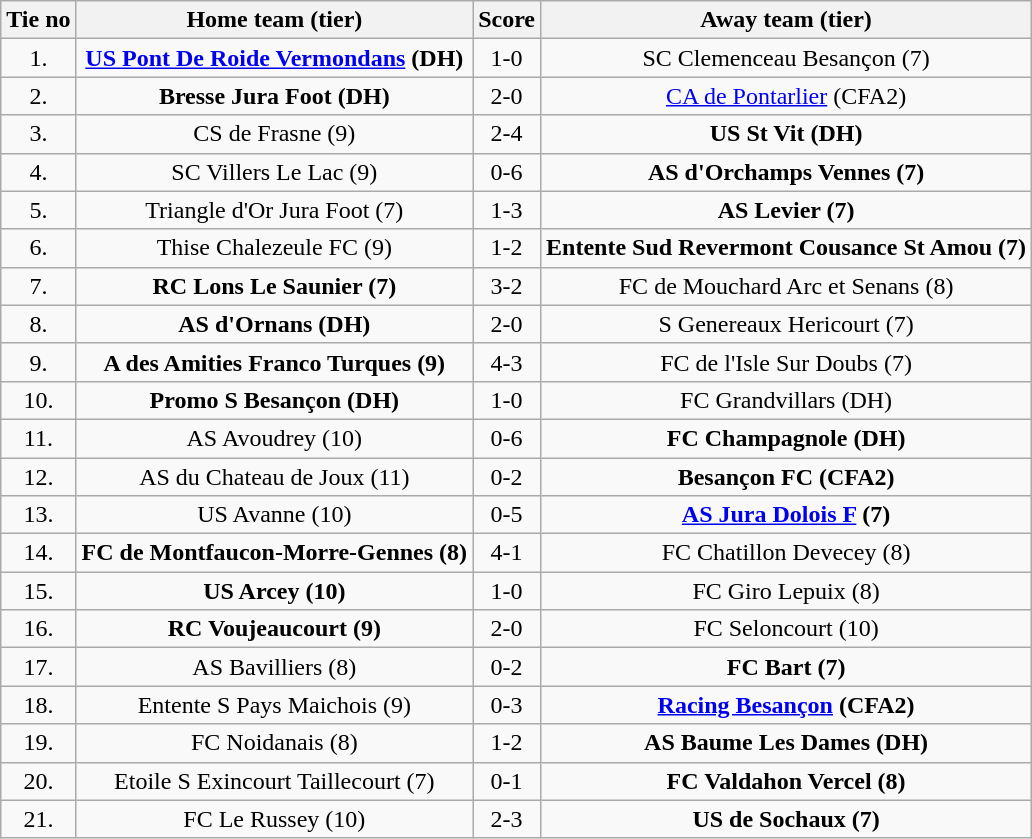<table class="wikitable" style="text-align: center">
<tr>
<th>Tie no</th>
<th>Home team (tier)</th>
<th>Score</th>
<th>Away team (tier)</th>
</tr>
<tr>
<td>1.</td>
<td><strong><a href='#'>US Pont De Roide Vermondans</a> (DH)</strong></td>
<td>1-0</td>
<td>SC Clemenceau Besançon (7)</td>
</tr>
<tr>
<td>2.</td>
<td><strong>Bresse Jura Foot (DH)</strong></td>
<td>2-0</td>
<td><a href='#'>CA de Pontarlier</a> (CFA2)</td>
</tr>
<tr>
<td>3.</td>
<td>CS de Frasne (9)</td>
<td>2-4</td>
<td><strong>US St Vit (DH)</strong></td>
</tr>
<tr>
<td>4.</td>
<td>SC Villers Le Lac (9)</td>
<td>0-6</td>
<td><strong>AS d'Orchamps Vennes (7)</strong></td>
</tr>
<tr>
<td>5.</td>
<td>Triangle d'Or Jura Foot (7)</td>
<td>1-3</td>
<td><strong>AS Levier (7)</strong></td>
</tr>
<tr>
<td>6.</td>
<td>Thise Chalezeule FC (9)</td>
<td>1-2</td>
<td><strong>Entente Sud Revermont Cousance St Amou (7)</strong></td>
</tr>
<tr>
<td>7.</td>
<td><strong>RC Lons Le Saunier (7)</strong></td>
<td>3-2</td>
<td>FC de Mouchard Arc et Senans (8)</td>
</tr>
<tr>
<td>8.</td>
<td><strong>AS d'Ornans (DH)</strong></td>
<td>2-0</td>
<td>S Genereaux Hericourt (7)</td>
</tr>
<tr>
<td>9.</td>
<td><strong>A des Amities Franco Turques (9)</strong></td>
<td>4-3 </td>
<td>FC de l'Isle Sur Doubs (7)</td>
</tr>
<tr>
<td>10.</td>
<td><strong>Promo S Besançon (DH)</strong></td>
<td>1-0</td>
<td>FC Grandvillars (DH)</td>
</tr>
<tr>
<td>11.</td>
<td>AS Avoudrey (10)</td>
<td>0-6</td>
<td><strong>FC Champagnole (DH)</strong></td>
</tr>
<tr>
<td>12.</td>
<td>AS du Chateau de Joux (11)</td>
<td>0-2</td>
<td><strong>Besançon FC (CFA2)</strong></td>
</tr>
<tr>
<td>13.</td>
<td>US Avanne (10)</td>
<td>0-5</td>
<td><strong><a href='#'>AS Jura Dolois F</a> (7)</strong></td>
</tr>
<tr>
<td>14.</td>
<td><strong>FC de Montfaucon-Morre-Gennes (8)</strong></td>
<td>4-1</td>
<td>FC Chatillon Devecey (8)</td>
</tr>
<tr>
<td>15.</td>
<td><strong>US Arcey (10)</strong></td>
<td>1-0</td>
<td>FC Giro Lepuix (8)</td>
</tr>
<tr>
<td>16.</td>
<td><strong>RC Voujeaucourt (9)</strong></td>
<td>2-0</td>
<td>FC Seloncourt (10)</td>
</tr>
<tr>
<td>17.</td>
<td>AS Bavilliers (8)</td>
<td>0-2</td>
<td><strong>FC Bart (7)</strong></td>
</tr>
<tr>
<td>18.</td>
<td>Entente S Pays Maichois (9)</td>
<td>0-3</td>
<td><strong><a href='#'>Racing Besançon</a> (CFA2)</strong></td>
</tr>
<tr>
<td>19.</td>
<td>FC Noidanais (8)</td>
<td>1-2</td>
<td><strong>AS Baume Les Dames (DH)</strong></td>
</tr>
<tr>
<td>20.</td>
<td>Etoile S Exincourt Taillecourt (7)</td>
<td>0-1</td>
<td><strong>FC Valdahon Vercel (8)</strong></td>
</tr>
<tr>
<td>21.</td>
<td>FC Le Russey (10)</td>
<td>2-3</td>
<td><strong>US de Sochaux (7)</strong></td>
</tr>
</table>
